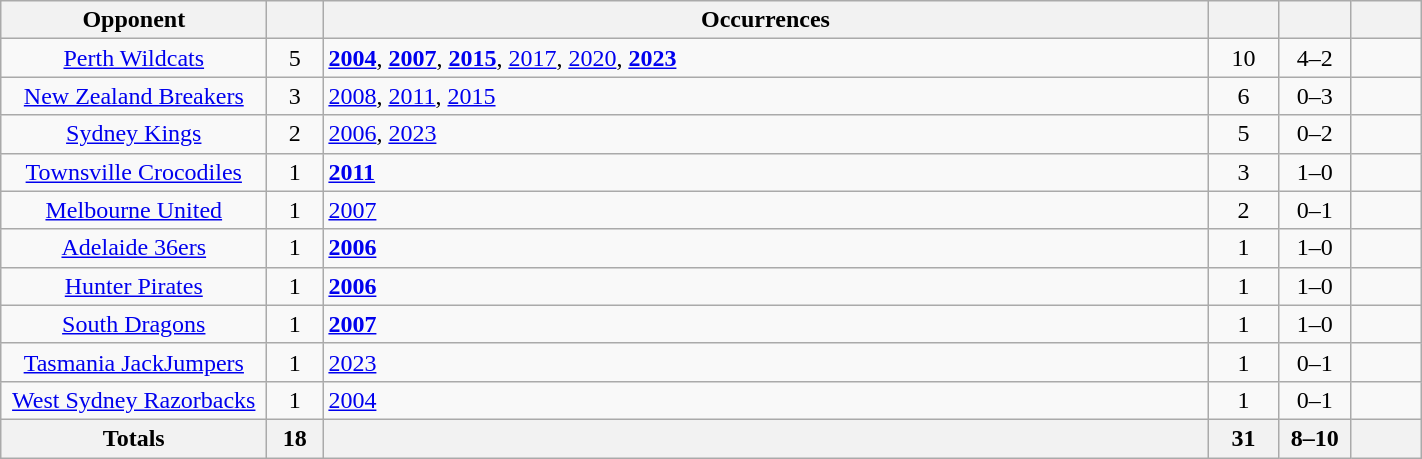<table class="wikitable sortable" style="text-align: center; width: 75%;">
<tr>
<th width="170">Opponent</th>
<th width="30"></th>
<th>Occurrences</th>
<th width="40"></th>
<th width="40"></th>
<th width="40"></th>
</tr>
<tr>
<td><a href='#'>Perth Wildcats</a></td>
<td>5</td>
<td align=left><strong><a href='#'>2004</a></strong>, <strong><a href='#'>2007</a></strong>, <strong><a href='#'>2015</a></strong>, <a href='#'>2017</a>, <a href='#'>2020</a>, <strong><a href='#'>2023</a></strong></td>
<td>10</td>
<td>4–2</td>
<td></td>
</tr>
<tr>
<td><a href='#'>New Zealand Breakers</a></td>
<td>3</td>
<td align=left><a href='#'>2008</a>, <a href='#'>2011</a>, <a href='#'>2015</a></td>
<td>6</td>
<td>0–3</td>
<td></td>
</tr>
<tr>
<td><a href='#'>Sydney Kings</a></td>
<td>2</td>
<td align=left><a href='#'>2006</a>, <a href='#'>2023</a></td>
<td>5</td>
<td>0–2</td>
<td></td>
</tr>
<tr>
<td><a href='#'>Townsville Crocodiles</a></td>
<td>1</td>
<td align=left><strong><a href='#'>2011</a></strong></td>
<td>3</td>
<td>1–0</td>
<td></td>
</tr>
<tr>
<td><a href='#'>Melbourne United</a></td>
<td>1</td>
<td align=left><a href='#'>2007</a></td>
<td>2</td>
<td>0–1</td>
<td></td>
</tr>
<tr>
<td><a href='#'>Adelaide 36ers</a></td>
<td>1</td>
<td align=left><strong><a href='#'>2006</a></strong></td>
<td>1</td>
<td>1–0</td>
<td></td>
</tr>
<tr>
<td><a href='#'>Hunter Pirates</a></td>
<td>1</td>
<td align=left><strong><a href='#'>2006</a></strong></td>
<td>1</td>
<td>1–0</td>
<td></td>
</tr>
<tr>
<td><a href='#'>South Dragons</a></td>
<td>1</td>
<td align=left><strong><a href='#'>2007</a></strong></td>
<td>1</td>
<td>1–0</td>
<td></td>
</tr>
<tr>
<td><a href='#'>Tasmania JackJumpers</a></td>
<td>1</td>
<td align=left><a href='#'>2023</a></td>
<td>1</td>
<td>0–1</td>
<td></td>
</tr>
<tr>
<td><a href='#'>West Sydney Razorbacks</a></td>
<td>1</td>
<td align=left><a href='#'>2004</a></td>
<td>1</td>
<td>0–1</td>
<td></td>
</tr>
<tr>
<th width="170">Totals</th>
<th width="30">18</th>
<th></th>
<th width="40">31</th>
<th width="40">8–10</th>
<th width="40"></th>
</tr>
</table>
